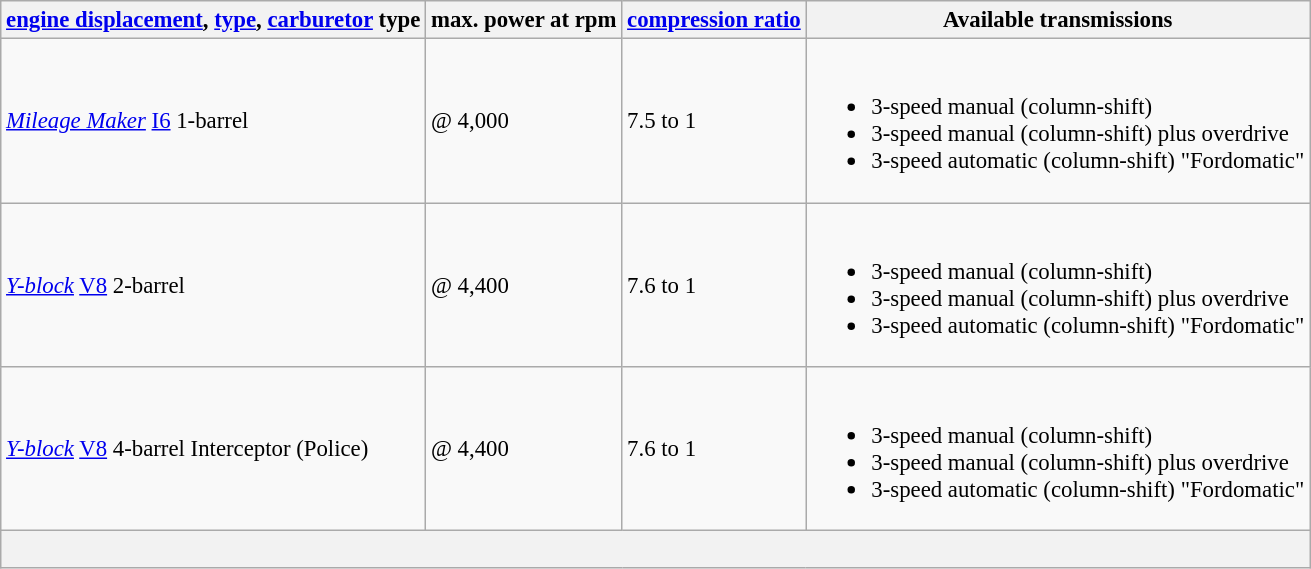<table class="wikitable" style="font-size:95%;">
<tr>
<th><a href='#'>engine displacement</a>, <a href='#'>type</a>, <a href='#'>carburetor</a> type</th>
<th>max. power at rpm</th>
<th><a href='#'>compression ratio</a></th>
<th>Available transmissions</th>
</tr>
<tr>
<td> <em><a href='#'>Mileage Maker</a></em> <a href='#'>I6</a> 1-barrel</td>
<td> @ 4,000</td>
<td>7.5 to 1</td>
<td><br><ul><li>3-speed manual (column-shift)</li><li>3-speed manual (column-shift) plus overdrive</li><li>3-speed automatic (column-shift) "Fordomatic"</li></ul></td>
</tr>
<tr>
<td> <em><a href='#'>Y-block</a></em> <a href='#'>V8</a> 2-barrel</td>
<td> @ 4,400</td>
<td>7.6 to 1</td>
<td><br><ul><li>3-speed manual (column-shift)</li><li>3-speed manual (column-shift) plus overdrive</li><li>3-speed automatic (column-shift) "Fordomatic"</li></ul></td>
</tr>
<tr>
<td> <em><a href='#'>Y-block</a></em> <a href='#'>V8</a> 4-barrel Interceptor (Police)</td>
<td> @ 4,400</td>
<td>7.6 to 1</td>
<td><br><ul><li>3-speed manual (column-shift)</li><li>3-speed manual (column-shift) plus overdrive</li><li>3-speed automatic (column-shift) "Fordomatic"</li></ul></td>
</tr>
<tr>
<th colspan="4"><br>
</th>
</tr>
</table>
